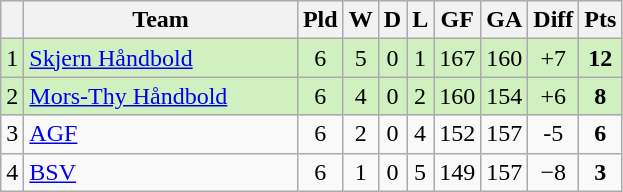<table class="wikitable sortable" style="text-align:center">
<tr>
<th></th>
<th width="175">Team</th>
<th>Pld</th>
<th>W</th>
<th>D</th>
<th>L</th>
<th>GF</th>
<th>GA</th>
<th>Diff</th>
<th>Pts</th>
</tr>
<tr style="background: #D0F0C0;">
<td>1</td>
<td align=left><a href='#'>Skjern Håndbold</a></td>
<td>6</td>
<td>5</td>
<td>0</td>
<td>1</td>
<td>167</td>
<td>160</td>
<td>+7</td>
<td><strong>12</strong></td>
</tr>
<tr style="background: #D0F0C0;">
<td>2</td>
<td align=left><a href='#'>Mors-Thy Håndbold</a></td>
<td>6</td>
<td>4</td>
<td>0</td>
<td>2</td>
<td>160</td>
<td>154</td>
<td>+6</td>
<td><strong>8</strong></td>
</tr>
<tr>
<td>3</td>
<td align=left><a href='#'>AGF</a></td>
<td>6</td>
<td>2</td>
<td>0</td>
<td>4</td>
<td>152</td>
<td>157</td>
<td>-5</td>
<td><strong>6</strong></td>
</tr>
<tr>
<td>4</td>
<td align=left><a href='#'>BSV</a></td>
<td>6</td>
<td>1</td>
<td>0</td>
<td>5</td>
<td>149</td>
<td>157</td>
<td>−8</td>
<td><strong>3</strong></td>
</tr>
</table>
